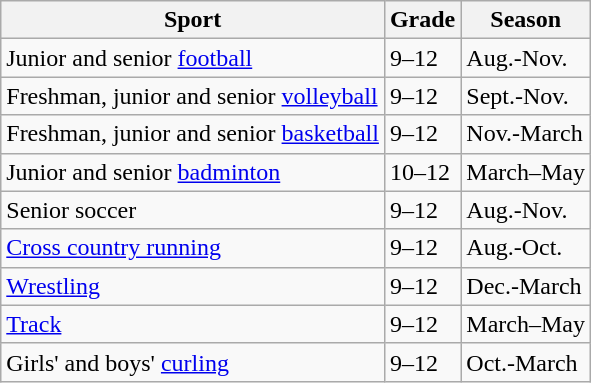<table class="wikitable">
<tr>
<th>Sport</th>
<th>Grade</th>
<th>Season</th>
</tr>
<tr>
<td>Junior and senior <a href='#'>football</a></td>
<td>9–12</td>
<td>Aug.-Nov.</td>
</tr>
<tr>
<td>Freshman, junior and senior <a href='#'>volleyball</a></td>
<td>9–12</td>
<td>Sept.-Nov.</td>
</tr>
<tr>
<td>Freshman, junior and senior <a href='#'>basketball</a></td>
<td>9–12</td>
<td>Nov.-March</td>
</tr>
<tr>
<td>Junior and senior <a href='#'>badminton</a></td>
<td>10–12</td>
<td>March–May</td>
</tr>
<tr>
<td>Senior soccer</td>
<td>9–12</td>
<td>Aug.-Nov.</td>
</tr>
<tr>
<td><a href='#'>Cross country running</a></td>
<td>9–12</td>
<td>Aug.-Oct.</td>
</tr>
<tr>
<td><a href='#'>Wrestling</a></td>
<td>9–12</td>
<td>Dec.-March</td>
</tr>
<tr>
<td><a href='#'>Track</a></td>
<td>9–12</td>
<td>March–May</td>
</tr>
<tr>
<td>Girls' and boys' <a href='#'>curling</a></td>
<td>9–12</td>
<td>Oct.-March</td>
</tr>
</table>
